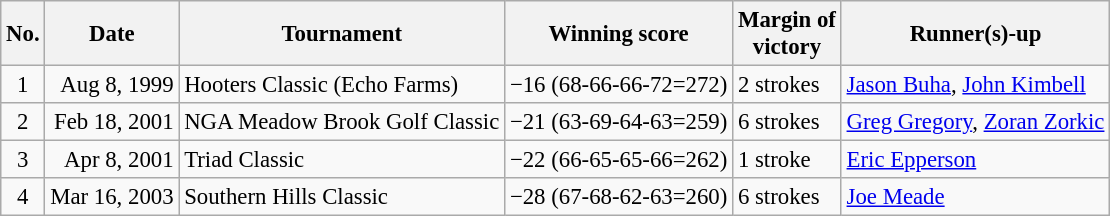<table class="wikitable" style="font-size:95%;">
<tr>
<th>No.</th>
<th>Date</th>
<th>Tournament</th>
<th>Winning score</th>
<th>Margin of<br>victory</th>
<th>Runner(s)-up</th>
</tr>
<tr>
<td align=center>1</td>
<td align=right>Aug 8, 1999</td>
<td>Hooters Classic (Echo Farms)</td>
<td>−16 (68-66-66-72=272)</td>
<td>2 strokes</td>
<td> <a href='#'>Jason Buha</a>,  <a href='#'>John Kimbell</a></td>
</tr>
<tr>
<td align=center>2</td>
<td align=right>Feb 18, 2001</td>
<td>NGA Meadow Brook Golf Classic</td>
<td>−21 (63-69-64-63=259)</td>
<td>6 strokes</td>
<td> <a href='#'>Greg Gregory</a>,  <a href='#'>Zoran Zorkic</a></td>
</tr>
<tr>
<td align=center>3</td>
<td align=right>Apr 8, 2001</td>
<td>Triad Classic</td>
<td>−22 (66-65-65-66=262)</td>
<td>1 stroke</td>
<td> <a href='#'>Eric Epperson</a></td>
</tr>
<tr>
<td align=center>4</td>
<td align=right>Mar 16, 2003</td>
<td>Southern Hills Classic</td>
<td>−28 (67-68-62-63=260)</td>
<td>6 strokes</td>
<td> <a href='#'>Joe Meade</a></td>
</tr>
</table>
